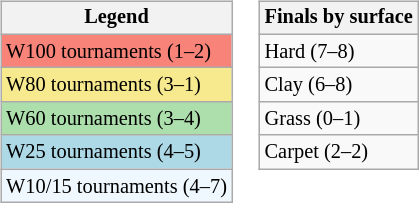<table>
<tr valign="top">
<td><br><table class="wikitable" style="font-size:85%">
<tr>
<th>Legend</th>
</tr>
<tr style="background:#f88379;">
<td>W100 tournaments (1–2)</td>
</tr>
<tr style="background:#f7e98e;">
<td>W80 tournaments (3–1)</td>
</tr>
<tr style="background:#addfad;">
<td>W60 tournaments (3–4)</td>
</tr>
<tr style="background:lightblue;">
<td>W25 tournaments (4–5)</td>
</tr>
<tr style="background:#f0f8ff;">
<td>W10/15 tournaments (4–7)</td>
</tr>
</table>
</td>
<td><br><table class="wikitable" style="font-size:85%">
<tr>
<th>Finals by surface</th>
</tr>
<tr>
<td>Hard (7–8)</td>
</tr>
<tr>
<td>Clay (6–8)</td>
</tr>
<tr>
<td>Grass (0–1)</td>
</tr>
<tr>
<td>Carpet (2–2)</td>
</tr>
</table>
</td>
</tr>
</table>
